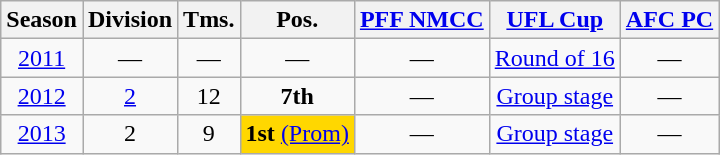<table class="wikitable">
<tr>
<th>Season</th>
<th>Division</th>
<th>Tms.</th>
<th>Pos.</th>
<th><a href='#'>PFF NMCC</a></th>
<th><a href='#'>UFL Cup</a></th>
<th><a href='#'>AFC PC</a></th>
</tr>
<tr>
<td align=center><a href='#'>2011</a></td>
<td align=center>—</td>
<td align=center>—</td>
<td align=center>—</td>
<td align=center>—</td>
<td align=center><a href='#'>Round of 16</a></td>
<td align=center>—</td>
</tr>
<tr>
<td align=center><a href='#'>2012</a></td>
<td align=center><a href='#'>2</a></td>
<td align=center>12</td>
<td align=center><strong>7th</strong></td>
<td align=center>—</td>
<td align=center><a href='#'>Group stage</a></td>
<td align=center>—</td>
</tr>
<tr>
<td align=center><a href='#'>2013</a></td>
<td align=center>2</td>
<td align=center>9</td>
<td style="text-align:center; background:gold;"><strong>1st</strong> <a href='#'>(Prom)</a></td>
<td align=center>—</td>
<td align=center><a href='#'>Group stage</a></td>
<td align=center>—</td>
</tr>
</table>
